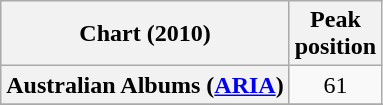<table class="wikitable sortable plainrowheaders" style="text-align:center">
<tr>
<th scope="col">Chart (2010)</th>
<th scope="col">Peak<br>position</th>
</tr>
<tr>
<th scope="row">Australian Albums (<a href='#'>ARIA</a>)</th>
<td>61</td>
</tr>
<tr>
</tr>
<tr>
</tr>
<tr>
</tr>
<tr>
</tr>
<tr>
</tr>
<tr>
</tr>
<tr>
</tr>
<tr>
</tr>
<tr>
</tr>
</table>
